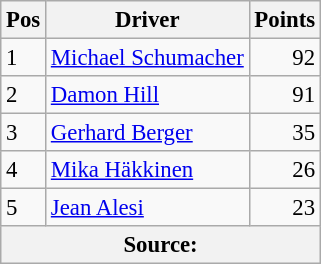<table class="wikitable" style="font-size: 95%;">
<tr>
<th>Pos</th>
<th>Driver</th>
<th>Points</th>
</tr>
<tr>
<td>1</td>
<td> <a href='#'>Michael Schumacher</a></td>
<td align="right">92</td>
</tr>
<tr>
<td>2</td>
<td> <a href='#'>Damon Hill</a></td>
<td align="right">91</td>
</tr>
<tr>
<td>3</td>
<td> <a href='#'>Gerhard Berger</a></td>
<td align="right">35</td>
</tr>
<tr>
<td>4</td>
<td> <a href='#'>Mika Häkkinen</a></td>
<td align="right">26</td>
</tr>
<tr>
<td>5</td>
<td> <a href='#'>Jean Alesi</a></td>
<td align="right">23</td>
</tr>
<tr>
<th colspan=4>Source: </th>
</tr>
</table>
